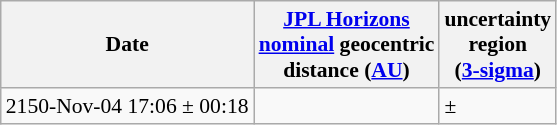<table class="wikitable" style="font-size: 0.9em;">
<tr>
<th>Date</th>
<th><a href='#'>JPL Horizons</a><br><a href='#'>nominal</a> geocentric<br>distance (<a href='#'>AU</a>)</th>
<th>uncertainty<br>region<br>(<a href='#'>3-sigma</a>)</th>
</tr>
<tr>
<td>2150-Nov-04 17:06 ± 00:18</td>
<td></td>
<td>±</td>
</tr>
</table>
